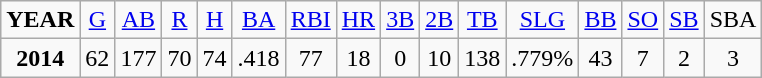<table class="sortable wikitable" style="text-align:center;">
<tr>
<td><strong>YEAR</strong></td>
<td><a href='#'>G</a></td>
<td><a href='#'>AB</a></td>
<td><a href='#'>R</a></td>
<td><a href='#'>H</a></td>
<td><a href='#'>BA</a></td>
<td><a href='#'>RBI</a></td>
<td><a href='#'>HR</a></td>
<td><a href='#'>3B</a></td>
<td><a href='#'>2B</a></td>
<td><a href='#'>TB</a></td>
<td><a href='#'>SLG</a></td>
<td><a href='#'>BB</a></td>
<td><a href='#'>SO</a></td>
<td><a href='#'>SB</a></td>
<td>SBA</td>
</tr>
<tr>
<td><strong>2014</strong></td>
<td>62</td>
<td>177</td>
<td>70</td>
<td>74</td>
<td>.418</td>
<td>77</td>
<td>18</td>
<td>0</td>
<td>10</td>
<td>138</td>
<td>.779%</td>
<td>43</td>
<td>7</td>
<td>2</td>
<td>3</td>
</tr>
</table>
